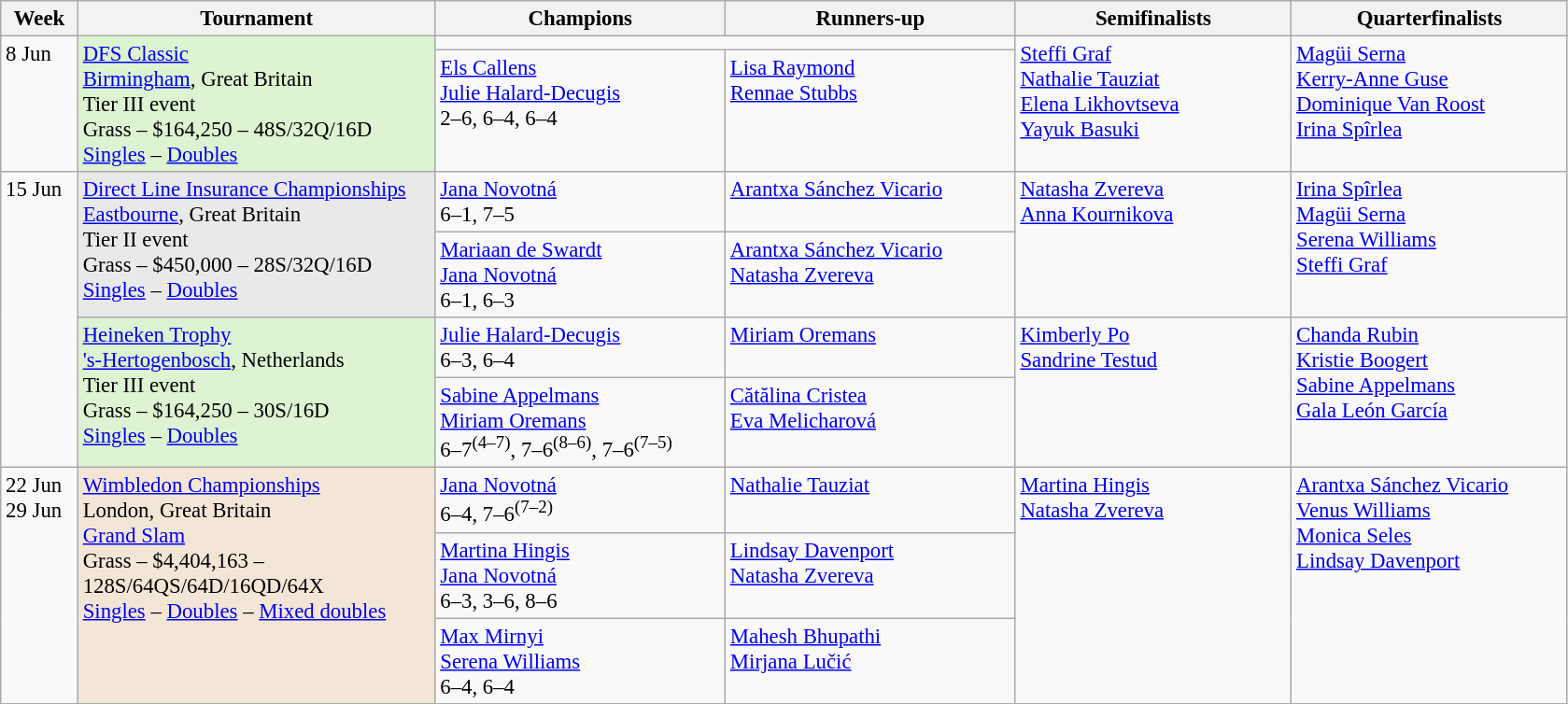<table class=wikitable style=font-size:95%>
<tr>
<th style="width:48px;">Week</th>
<th style="width:248px;">Tournament</th>
<th style="width:200px;">Champions</th>
<th style="width:200px;">Runners-up</th>
<th style="width:190px;">Semifinalists</th>
<th style="width:190px;">Quarterfinalists</th>
</tr>
<tr valign="top">
<td rowspan=2>8 Jun</td>
<td rowspan=2 bgcolor=#DDF3D1><a href='#'>DFS Classic</a><br><a href='#'>Birmingham</a>, Great Britain <br> Tier III event <br> Grass – $164,250 – 48S/32Q/16D<br> <a href='#'>Singles</a> – <a href='#'>Doubles</a></td>
<td rowspan=1 colspan=2></td>
<td rowspan=2>  <a href='#'>Steffi Graf</a> <br>  <a href='#'>Nathalie Tauziat</a><br> <a href='#'>Elena Likhovtseva</a> <br>  <a href='#'>Yayuk Basuki</a></td>
<td rowspan=2> <a href='#'>Magüi Serna</a><br> <a href='#'>Kerry-Anne Guse</a><br> <a href='#'>Dominique Van Roost</a><br> <a href='#'>Irina Spîrlea</a></td>
</tr>
<tr valign=top>
<td> <a href='#'>Els Callens</a> <br>  <a href='#'>Julie Halard-Decugis</a><br> 2–6, 6–4, 6–4</td>
<td> <a href='#'>Lisa Raymond</a> <br>  <a href='#'>Rennae Stubbs</a></td>
</tr>
<tr valign=top>
<td rowspan=4>15 Jun</td>
<td rowspan=2 bgcolor=#E9E9E9><a href='#'>Direct Line Insurance Championships</a><br><a href='#'>Eastbourne</a>, Great Britain <br> Tier II event <br> Grass – $450,000 – 28S/32Q/16D<br> <a href='#'>Singles</a> – <a href='#'>Doubles</a></td>
<td> <a href='#'>Jana Novotná</a><br>6–1, 7–5</td>
<td> <a href='#'>Arantxa Sánchez Vicario</a></td>
<td rowspan=2>  <a href='#'>Natasha Zvereva</a><br> <a href='#'>Anna Kournikova</a></td>
<td rowspan=2> <a href='#'>Irina Spîrlea</a><br> <a href='#'>Magüi Serna</a><br> <a href='#'>Serena Williams</a><br> <a href='#'>Steffi Graf</a></td>
</tr>
<tr valign="top">
<td> <a href='#'>Mariaan de Swardt</a> <br>  <a href='#'>Jana Novotná</a><br> 6–1, 6–3</td>
<td> <a href='#'>Arantxa Sánchez Vicario</a> <br>  <a href='#'>Natasha Zvereva</a></td>
</tr>
<tr valign=top>
<td rowspan=2 bgcolor=#DDF3D1><a href='#'>Heineken Trophy</a><br><a href='#'>'s-Hertogenbosch</a>, Netherlands <br> Tier III event <br> Grass – $164,250 – 30S/16D<br> <a href='#'>Singles</a> – <a href='#'>Doubles</a></td>
<td> <a href='#'>Julie Halard-Decugis</a><br>6–3, 6–4</td>
<td> <a href='#'>Miriam Oremans</a></td>
<td rowspan=2>  <a href='#'>Kimberly Po</a><br> <a href='#'>Sandrine Testud</a></td>
<td rowspan=2> <a href='#'>Chanda Rubin</a><br> <a href='#'>Kristie Boogert</a><br> <a href='#'>Sabine Appelmans</a><br> <a href='#'>Gala León García</a></td>
</tr>
<tr valign="top">
<td> <a href='#'>Sabine Appelmans</a> <br>  <a href='#'>Miriam Oremans</a><br> 6–7<sup>(4–7)</sup>, 7–6<sup>(8–6)</sup>, 7–6<sup>(7–5)</sup></td>
<td> <a href='#'>Cătălina Cristea</a> <br>  <a href='#'>Eva Melicharová</a></td>
</tr>
<tr valign=top>
<td rowspan=3>22 Jun<br>29 Jun</td>
<td rowspan=3 bgcolor=#F3E6D7><a href='#'>Wimbledon Championships</a><br> London, Great Britain <br> <a href='#'>Grand Slam</a> <br> Grass – $4,404,163 – 128S/64QS/64D/16QD/64X <br> <a href='#'>Singles</a> – <a href='#'>Doubles</a> – <a href='#'>Mixed doubles</a></td>
<td> <a href='#'>Jana Novotná</a><br>6–4, 7–6<sup>(7–2)</sup></td>
<td> <a href='#'>Nathalie Tauziat</a></td>
<td rowspan=3>  <a href='#'>Martina Hingis</a><br> <a href='#'>Natasha Zvereva</a></td>
<td rowspan=3> <a href='#'>Arantxa Sánchez Vicario</a><br> <a href='#'>Venus Williams</a><br> <a href='#'>Monica Seles</a><br> <a href='#'>Lindsay Davenport</a></td>
</tr>
<tr valign=top>
<td> <a href='#'>Martina Hingis</a> <br>  <a href='#'>Jana Novotná</a><br> 6–3, 3–6, 8–6</td>
<td> <a href='#'>Lindsay Davenport</a> <br>  <a href='#'>Natasha Zvereva</a></td>
</tr>
<tr valign="top">
<td> <a href='#'>Max Mirnyi</a> <br>  <a href='#'>Serena Williams</a><br>6–4, 6–4</td>
<td> <a href='#'>Mahesh Bhupathi</a> <br>  <a href='#'>Mirjana Lučić</a></td>
</tr>
</table>
